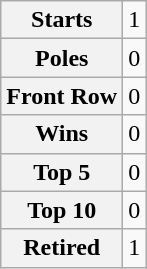<table class="wikitable" style="text-align:center">
<tr>
<th>Starts</th>
<td>1</td>
</tr>
<tr>
<th>Poles</th>
<td>0</td>
</tr>
<tr>
<th>Front Row</th>
<td>0</td>
</tr>
<tr>
<th>Wins</th>
<td>0</td>
</tr>
<tr>
<th>Top 5</th>
<td>0</td>
</tr>
<tr>
<th>Top 10</th>
<td>0</td>
</tr>
<tr>
<th>Retired</th>
<td>1</td>
</tr>
</table>
